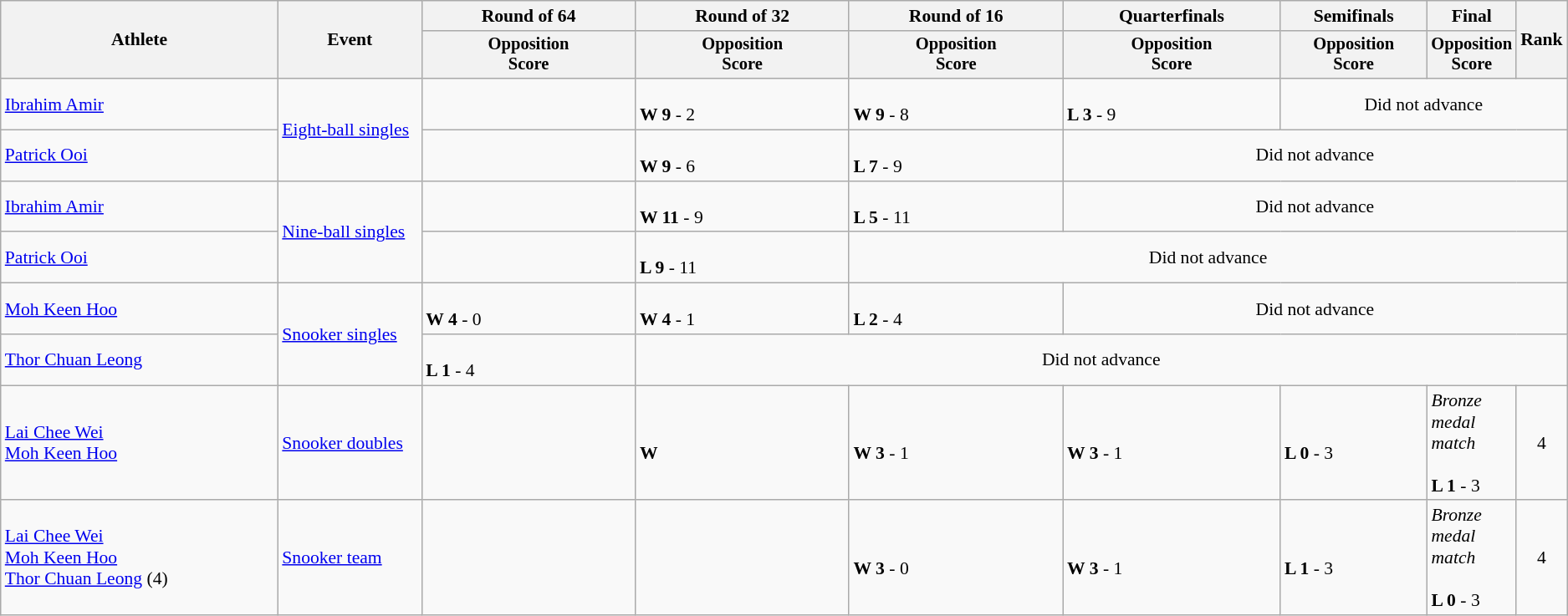<table class=wikitable style="font-size:90%; text-align:center">
<tr>
<th rowspan=2 width="20%">Athlete</th>
<th rowspan=2 width="10%">Event</th>
<th width="15%">Round of 64</th>
<th width="15%">Round of 32</th>
<th width="15%">Round of 16</th>
<th width="15%">Quarterfinals</th>
<th width="15%">Semifinals</th>
<th width="15%">Final</th>
<th rowspan=2>Rank</th>
</tr>
<tr style="font-size:95%;">
<th>Opposition<br>Score</th>
<th>Opposition<br>Score</th>
<th>Opposition<br>Score</th>
<th>Opposition<br>Score</th>
<th>Opposition<br>Score</th>
<th>Opposition<br>Score</th>
</tr>
<tr>
<td align=left><a href='#'>Ibrahim Amir</a></td>
<td align=left rowspan=2><a href='#'>Eight-ball singles</a></td>
<td></td>
<td align=left><br><strong>W 9</strong> - 2</td>
<td align=left><br><strong>W 9</strong> - 8</td>
<td align=left><br><strong>L 3</strong> - 9</td>
<td colspan=3>Did not advance</td>
</tr>
<tr>
<td align=left><a href='#'>Patrick Ooi</a></td>
<td></td>
<td align=left><br><strong>W 9</strong> - 6</td>
<td align=left><br><strong>L 7</strong> - 9</td>
<td colspan=4>Did not advance</td>
</tr>
<tr>
<td align=left><a href='#'>Ibrahim Amir</a></td>
<td align=left rowspan=2><a href='#'>Nine-ball singles</a></td>
<td></td>
<td align=left><br><strong>W 11</strong> - 9</td>
<td align=left><br><strong>L 5</strong> - 11</td>
<td colspan=4>Did not advance</td>
</tr>
<tr>
<td align=left><a href='#'>Patrick Ooi</a></td>
<td></td>
<td align=left><br><strong>L 9</strong> - 11</td>
<td colspan=5>Did not advance</td>
</tr>
<tr>
<td align=left><a href='#'>Moh Keen Hoo</a></td>
<td align=left rowspan=2><a href='#'>Snooker singles</a></td>
<td align=left><br><strong>W 4</strong> - 0</td>
<td align=left><br><strong>W 4</strong> - 1</td>
<td align=left><br><strong>L 2</strong> - 4</td>
<td colspan=4>Did not advance</td>
</tr>
<tr>
<td align=left><a href='#'>Thor Chuan Leong</a></td>
<td align=left><br><strong>L 1</strong> - 4</td>
<td colspan=6>Did not advance</td>
</tr>
<tr>
<td align=left><a href='#'>Lai Chee Wei</a><br><a href='#'>Moh Keen Hoo</a></td>
<td align=left><a href='#'>Snooker doubles</a></td>
<td></td>
<td align=left><br><strong>W</strong> </td>
<td align=left><br><strong>W 3</strong> - 1</td>
<td align=left><br><strong>W 3</strong> - 1</td>
<td align=left><br><strong>L 0</strong> - 3</td>
<td align=left><em>Bronze medal match</em><br><br><strong>L 1</strong> - 3</td>
<td>4</td>
</tr>
<tr>
<td align=left><a href='#'>Lai Chee Wei</a><br><a href='#'>Moh Keen Hoo</a><br><a href='#'>Thor Chuan Leong</a> (4)</td>
<td align=left><a href='#'>Snooker team</a></td>
<td></td>
<td></td>
<td align=left><br><strong>W 3</strong> - 0</td>
<td align=left><br><strong>W 3</strong> - 1</td>
<td align=left><br><strong>L 1</strong> - 3</td>
<td align=left><em>Bronze medal match</em><br><br><strong>L 0</strong> - 3</td>
<td>4</td>
</tr>
</table>
